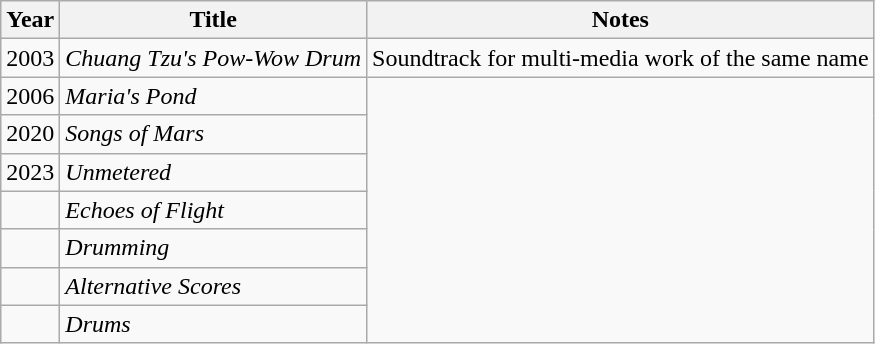<table class="wikitable">
<tr>
<th scope="col">Year</th>
<th scope="col">Title</th>
<th scope="col">Notes</th>
</tr>
<tr>
<td>2003</td>
<td><em>Chuang Tzu's Pow-Wow Drum</em></td>
<td>Soundtrack for multi-media work of the same name</td>
</tr>
<tr>
<td>2006</td>
<td><em>Maria's Pond</em></td>
</tr>
<tr>
<td>2020</td>
<td><em>Songs of Mars</em></td>
</tr>
<tr>
<td>2023</td>
<td><em>Unmetered</em></td>
</tr>
<tr>
<td></td>
<td><em>Echoes of Flight</em></td>
</tr>
<tr>
<td></td>
<td><em>Drumming</em></td>
</tr>
<tr>
<td></td>
<td><em>Alternative Scores</em></td>
</tr>
<tr>
<td></td>
<td><em>Drums</em></td>
</tr>
</table>
